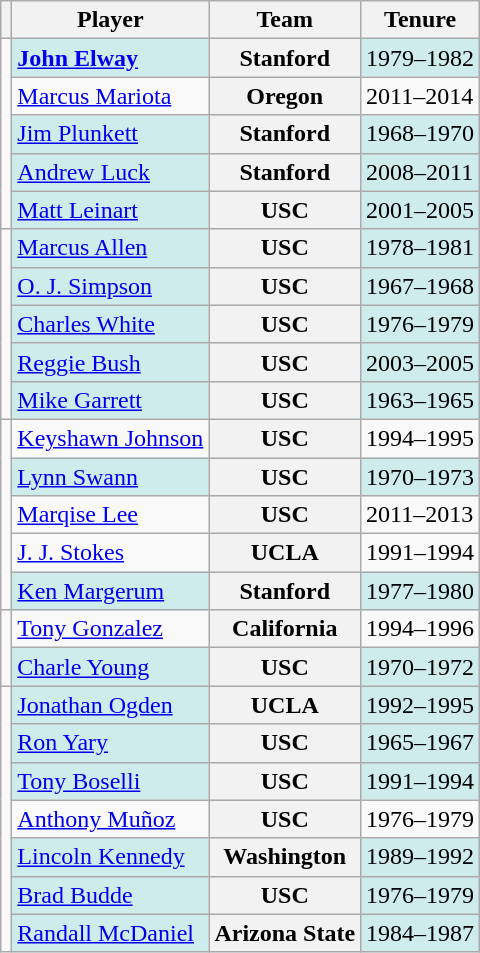<table class="wikitable sortable">
<tr>
<th></th>
<th>Player</th>
<th>Team</th>
<th>Tenure</th>
</tr>
<tr>
<td rowspan="5"></td>
<td bgcolor="#CFECEC"><strong><a href='#'>John Elway</a></strong></td>
<th Style = >Stanford</th>
<td bgcolor="#CFECEC">1979–1982</td>
</tr>
<tr>
<td><a href='#'>Marcus Mariota</a></td>
<th Style = >Oregon</th>
<td>2011–2014</td>
</tr>
<tr bgcolor="#CFECEC">
<td><a href='#'>Jim Plunkett</a></td>
<th Style = >Stanford</th>
<td>1968–1970</td>
</tr>
<tr bgcolor="#CFECEC">
<td><a href='#'>Andrew Luck</a></td>
<th Style = >Stanford</th>
<td>2008–2011</td>
</tr>
<tr bgcolor="#CFECEC">
<td><a href='#'>Matt Leinart</a></td>
<th Style = >USC</th>
<td>2001–2005</td>
</tr>
<tr>
<td rowspan="5"></td>
<td bgcolor="CFECEC"><a href='#'>Marcus Allen</a></td>
<th Style = >USC</th>
<td bgcolor="#CFECEC">1978–1981</td>
</tr>
<tr bgcolor="#CFECEC">
<td><a href='#'>O. J. Simpson</a></td>
<th Style = >USC</th>
<td>1967–1968</td>
</tr>
<tr bgcolor="#CFECEC">
<td><a href='#'>Charles White</a></td>
<th Style = >USC</th>
<td>1976–1979</td>
</tr>
<tr bgcolor="#CFECEC">
<td><a href='#'>Reggie Bush</a></td>
<th Style = >USC</th>
<td>2003–2005</td>
</tr>
<tr bgcolor="#CFECEC">
<td><a href='#'>Mike Garrett</a></td>
<th Style = >USC</th>
<td>1963–1965</td>
</tr>
<tr>
<td rowspan="5"></td>
<td><a href='#'>Keyshawn Johnson</a></td>
<th Style = >USC</th>
<td>1994–1995</td>
</tr>
<tr bgcolor="#CFECEC">
<td><a href='#'>Lynn Swann</a></td>
<th Style = >USC</th>
<td>1970–1973</td>
</tr>
<tr>
<td><a href='#'>Marqise Lee</a></td>
<th Style = >USC</th>
<td>2011–2013</td>
</tr>
<tr>
<td><a href='#'>J. J. Stokes</a></td>
<th Style = >UCLA</th>
<td>1991–1994</td>
</tr>
<tr bgcolor="#CFECEC">
<td><a href='#'>Ken Margerum</a></td>
<th Style = >Stanford</th>
<td>1977–1980</td>
</tr>
<tr>
<td rowspan="2"></td>
<td><a href='#'>Tony Gonzalez</a></td>
<th Style = >California</th>
<td>1994–1996</td>
</tr>
<tr bgcolor="#CFECEC">
<td><a href='#'>Charle Young</a></td>
<th Style = >USC</th>
<td>1970–1972</td>
</tr>
<tr>
<td rowspan="7"></td>
<td bgcolor="#CFECEC"><a href='#'>Jonathan Ogden</a></td>
<th Style = >UCLA</th>
<td bgcolor="CFECEC">1992–1995</td>
</tr>
<tr bgcolor="#CFECEC">
<td><a href='#'>Ron Yary</a></td>
<th Style = >USC</th>
<td>1965–1967</td>
</tr>
<tr bgcolor="#CFECEC">
<td><a href='#'>Tony Boselli</a></td>
<th Style = >USC</th>
<td>1991–1994</td>
</tr>
<tr>
<td><a href='#'>Anthony Muñoz</a></td>
<th Style = >USC</th>
<td>1976–1979</td>
</tr>
<tr bgcolor="#CFECEC">
<td><a href='#'>Lincoln Kennedy</a></td>
<th Style = >Washington</th>
<td>1989–1992</td>
</tr>
<tr bgcolor="#CFECEC">
<td><a href='#'>Brad Budde</a></td>
<th Style = >USC</th>
<td>1976–1979</td>
</tr>
<tr bgcolor="#CFECEC">
<td><a href='#'>Randall McDaniel</a></td>
<th Style = >Arizona State</th>
<td>1984–1987</td>
</tr>
</table>
